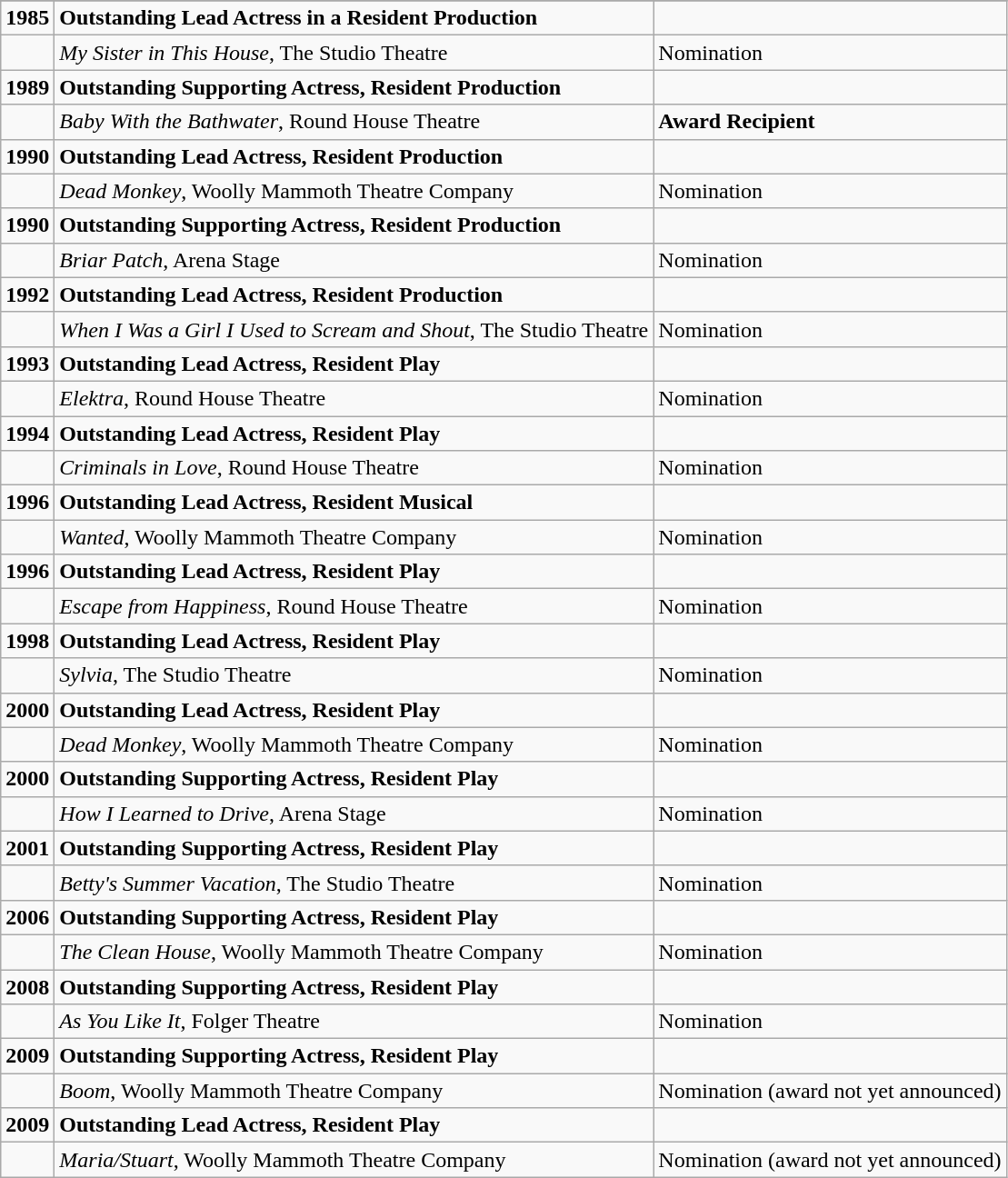<table class="wikitable">
<tr>
</tr>
<tr>
<td><strong>1985</strong></td>
<td><strong>Outstanding Lead Actress in a Resident Production</strong></td>
<td></td>
</tr>
<tr>
<td></td>
<td><em>My Sister in This House</em>, The Studio Theatre</td>
<td>Nomination</td>
</tr>
<tr>
<td><strong>1989</strong></td>
<td><strong>Outstanding Supporting Actress, Resident Production</strong></td>
<td></td>
</tr>
<tr>
<td></td>
<td><em>Baby With the Bathwater</em>, Round House Theatre</td>
<td><strong>Award Recipient</strong></td>
</tr>
<tr>
<td><strong>1990</strong></td>
<td><strong>Outstanding Lead Actress, Resident Production</strong></td>
<td></td>
</tr>
<tr>
<td></td>
<td><em>Dead Monkey</em>, Woolly Mammoth Theatre Company</td>
<td>Nomination</td>
</tr>
<tr>
<td><strong>1990</strong></td>
<td><strong>Outstanding Supporting Actress, Resident Production</strong></td>
<td></td>
</tr>
<tr>
<td></td>
<td><em>Briar Patch</em>, Arena Stage</td>
<td>Nomination</td>
</tr>
<tr>
<td><strong>1992</strong></td>
<td><strong>Outstanding Lead Actress, Resident Production</strong></td>
<td></td>
</tr>
<tr>
<td></td>
<td><em>When I Was a Girl I Used to Scream and Shout</em>, The Studio Theatre</td>
<td>Nomination</td>
</tr>
<tr>
<td><strong>1993</strong></td>
<td><strong>Outstanding Lead Actress, Resident Play</strong></td>
<td></td>
</tr>
<tr>
<td></td>
<td><em>Elektra</em>, Round House Theatre</td>
<td>Nomination</td>
</tr>
<tr>
<td><strong>1994</strong></td>
<td><strong>Outstanding Lead Actress, Resident Play</strong></td>
<td></td>
</tr>
<tr>
<td></td>
<td><em>Criminals in Love</em>, Round House Theatre</td>
<td>Nomination</td>
</tr>
<tr>
<td><strong>1996</strong></td>
<td><strong>Outstanding Lead Actress, Resident Musical</strong></td>
<td></td>
</tr>
<tr>
<td></td>
<td><em>Wanted</em>, Woolly Mammoth Theatre Company</td>
<td>Nomination</td>
</tr>
<tr>
<td><strong>1996</strong></td>
<td><strong>Outstanding Lead Actress, Resident Play</strong></td>
<td></td>
</tr>
<tr>
<td></td>
<td><em>Escape from Happiness</em>, Round House Theatre</td>
<td>Nomination</td>
</tr>
<tr>
<td><strong>1998</strong></td>
<td><strong>Outstanding Lead Actress, Resident Play</strong></td>
<td></td>
</tr>
<tr>
<td></td>
<td><em>Sylvia</em>, The Studio Theatre</td>
<td>Nomination</td>
</tr>
<tr>
<td><strong>2000</strong></td>
<td><strong>Outstanding Lead Actress, Resident Play</strong></td>
<td></td>
</tr>
<tr>
<td></td>
<td><em>Dead Monkey</em>, Woolly Mammoth Theatre Company</td>
<td>Nomination</td>
</tr>
<tr>
<td><strong>2000</strong></td>
<td><strong>Outstanding Supporting Actress, Resident Play</strong></td>
<td></td>
</tr>
<tr>
<td></td>
<td><em>How I Learned to Drive</em>, Arena Stage</td>
<td>Nomination</td>
</tr>
<tr>
<td><strong>2001</strong></td>
<td><strong>Outstanding Supporting Actress, Resident Play</strong></td>
<td></td>
</tr>
<tr>
<td></td>
<td><em>Betty's Summer Vacation</em>, The Studio Theatre</td>
<td>Nomination</td>
</tr>
<tr>
<td><strong>2006</strong></td>
<td><strong>Outstanding Supporting Actress, Resident Play</strong></td>
<td></td>
</tr>
<tr>
<td></td>
<td><em>The Clean House</em>, Woolly Mammoth Theatre Company</td>
<td>Nomination</td>
</tr>
<tr>
<td><strong>2008</strong></td>
<td><strong>Outstanding Supporting Actress, Resident Play</strong></td>
<td></td>
</tr>
<tr>
<td></td>
<td><em>As You Like It</em>, Folger Theatre</td>
<td>Nomination</td>
</tr>
<tr>
<td><strong>2009</strong></td>
<td><strong>Outstanding Supporting Actress, Resident Play</strong></td>
<td></td>
</tr>
<tr>
<td></td>
<td><em>Boom</em>, Woolly Mammoth Theatre Company</td>
<td>Nomination (award not yet announced)</td>
</tr>
<tr>
<td><strong>2009</strong></td>
<td><strong>Outstanding Lead Actress, Resident Play</strong></td>
<td></td>
</tr>
<tr>
<td></td>
<td><em>Maria/Stuart</em>, Woolly Mammoth Theatre Company</td>
<td>Nomination (award not yet announced)</td>
</tr>
</table>
